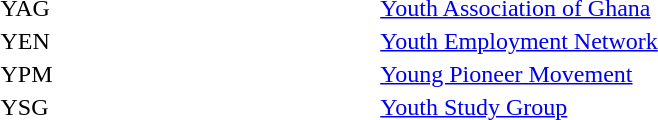<table width="100%">
<tr>
<td width="20%">YAG</td>
<td width="40%"><a href='#'>Youth Association of Ghana</a></td>
<td width="40%"></td>
</tr>
<tr>
<td>YEN</td>
<td><a href='#'>Youth Employment Network</a></td>
<td></td>
</tr>
<tr>
<td>YPM</td>
<td><a href='#'>Young Pioneer Movement</a></td>
<td></td>
</tr>
<tr>
<td>YSG</td>
<td><a href='#'>Youth Study Group</a></td>
<td></td>
</tr>
</table>
